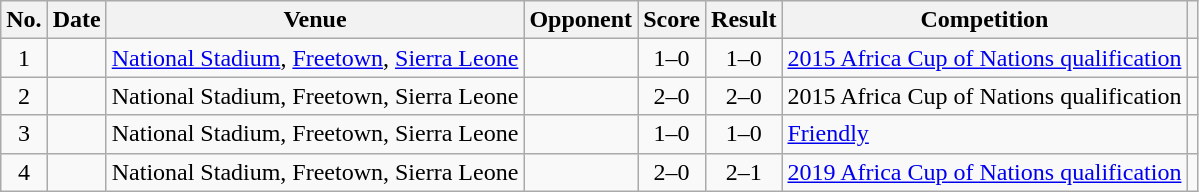<table class="wikitable sortable">
<tr>
<th scope=col>No.</th>
<th scope=col>Date</th>
<th scope=col>Venue</th>
<th scope=col>Opponent</th>
<th scope=col>Score</th>
<th scope=col>Result</th>
<th scope=col>Competition</th>
<th scope=col class=unsortable></th>
</tr>
<tr>
<td align=center>1</td>
<td></td>
<td><a href='#'>National Stadium</a>, <a href='#'>Freetown</a>, <a href='#'>Sierra Leone</a></td>
<td></td>
<td align=center>1–0</td>
<td align=center>1–0</td>
<td><a href='#'>2015 Africa Cup of Nations qualification</a></td>
<td></td>
</tr>
<tr>
<td align=center>2</td>
<td></td>
<td>National Stadium, Freetown, Sierra Leone</td>
<td></td>
<td align=center>2–0</td>
<td align=center>2–0</td>
<td>2015 Africa Cup of Nations qualification</td>
<td></td>
</tr>
<tr>
<td align=center>3</td>
<td></td>
<td>National Stadium, Freetown, Sierra Leone</td>
<td></td>
<td align=center>1–0</td>
<td align=center>1–0</td>
<td><a href='#'>Friendly</a></td>
<td></td>
</tr>
<tr>
<td align=center>4</td>
<td></td>
<td>National Stadium, Freetown, Sierra Leone</td>
<td></td>
<td align=center>2–0</td>
<td align=center>2–1</td>
<td><a href='#'>2019 Africa Cup of Nations qualification</a></td>
<td></td>
</tr>
</table>
